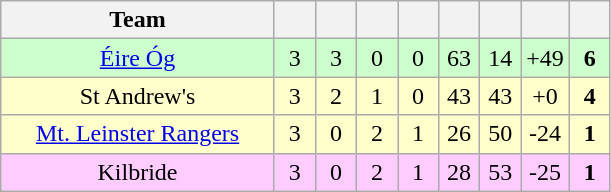<table class="wikitable" style="text-align:center">
<tr>
<th style="width:175px;">Team</th>
<th width="20"></th>
<th width="20"></th>
<th width="20"></th>
<th width="20"></th>
<th width="20"></th>
<th width="20"></th>
<th width="20"></th>
<th width="20"></th>
</tr>
<tr style="background:#cfc;">
<td><a href='#'>Éire Óg</a></td>
<td>3</td>
<td>3</td>
<td>0</td>
<td>0</td>
<td>63</td>
<td>14</td>
<td>+49</td>
<td><strong>6</strong></td>
</tr>
<tr style="background:#ffc;">
<td>St Andrew's</td>
<td>3</td>
<td>2</td>
<td>1</td>
<td>0</td>
<td>43</td>
<td>43</td>
<td>+0</td>
<td><strong>4</strong></td>
</tr>
<tr style="background:#ffc;">
<td><a href='#'>Mt. Leinster Rangers</a></td>
<td>3</td>
<td>0</td>
<td>2</td>
<td>1</td>
<td>26</td>
<td>50</td>
<td>-24</td>
<td><strong>1</strong></td>
</tr>
<tr style="background:#fcf;">
<td>Kilbride</td>
<td>3</td>
<td>0</td>
<td>2</td>
<td>1</td>
<td>28</td>
<td>53</td>
<td>-25</td>
<td><strong>1</strong></td>
</tr>
</table>
